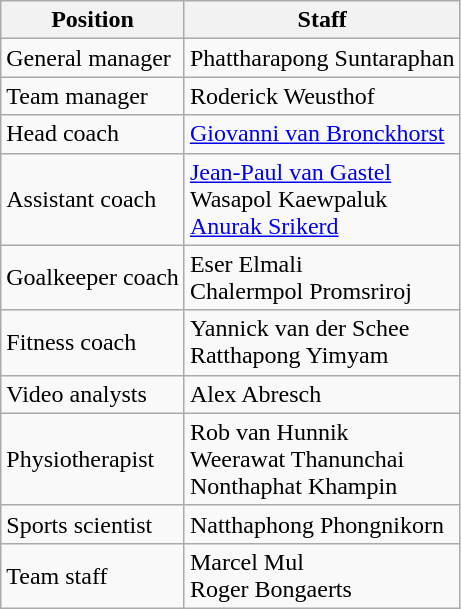<table class="wikitable">
<tr>
<th>Position</th>
<th>Staff</th>
</tr>
<tr>
<td>General manager</td>
<td> Phattharapong Suntaraphan</td>
</tr>
<tr>
<td>Team manager</td>
<td> Roderick Weusthof</td>
</tr>
<tr>
<td>Head coach</td>
<td> <a href='#'>Giovanni van Bronckhorst</a></td>
</tr>
<tr>
<td>Assistant coach</td>
<td> <a href='#'>Jean-Paul van Gastel</a> <br>  Wasapol Kaewpaluk <br>  <a href='#'>Anurak Srikerd</a></td>
</tr>
<tr>
<td>Goalkeeper coach</td>
<td> Eser Elmali <br>  Chalermpol Promsriroj</td>
</tr>
<tr>
<td>Fitness coach</td>
<td> Yannick van der Schee <br>  Ratthapong Yimyam</td>
</tr>
<tr>
<td>Video analysts</td>
<td> Alex Abresch</td>
</tr>
<tr>
<td>Physiotherapist</td>
<td> Rob van Hunnik <br>  Weerawat Thanunchai <br>  Nonthaphat Khampin</td>
</tr>
<tr>
<td>Sports scientist</td>
<td> Natthaphong Phongnikorn</td>
</tr>
<tr>
<td>Team staff</td>
<td> Marcel Mul <br>  Roger Bongaerts</td>
</tr>
</table>
